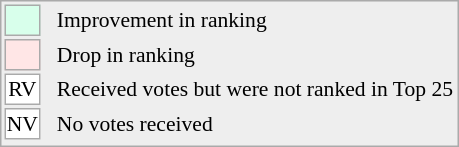<table align="right" style="font-size:90%; border:1px solid #aaaaaa; white-space:nowrap; background:#eeeeee;">
<tr>
<td style="background:#d8ffeb; width:20px; border:1px solid #aaaaaa;"> </td>
<td rowspan="5"> </td>
<td>Improvement in ranking</td>
</tr>
<tr>
<td style="background:#ffe6e6; width:20px; border:1px solid #aaaaaa;"> </td>
<td>Drop in ranking</td>
</tr>
<tr>
<td align="center" style="width:20px; border:1px solid #aaaaaa; background:white;">RV</td>
<td>Received votes but were not ranked in Top 25</td>
</tr>
<tr>
<td align="center" style="width:20px; border:1px solid #aaaaaa; background:white;">NV</td>
<td>No votes received</td>
</tr>
<tr>
</tr>
</table>
